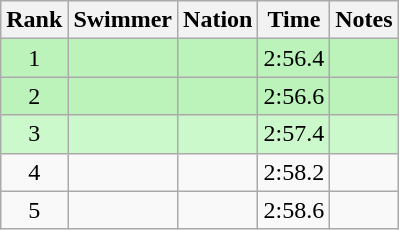<table class="wikitable sortable" style="text-align:center">
<tr>
<th>Rank</th>
<th>Swimmer</th>
<th>Nation</th>
<th>Time</th>
<th>Notes</th>
</tr>
<tr style="background:#bbf3bb;">
<td>1</td>
<td align=left></td>
<td align=left></td>
<td>2:56.4</td>
<td></td>
</tr>
<tr style="background:#bbf3bb;">
<td>2</td>
<td align=left></td>
<td align=left></td>
<td>2:56.6</td>
<td></td>
</tr>
<tr style="background:#ccf9cc;">
<td>3</td>
<td align=left></td>
<td align=left></td>
<td>2:57.4</td>
<td></td>
</tr>
<tr>
<td>4</td>
<td align=left></td>
<td align=left></td>
<td>2:58.2</td>
<td></td>
</tr>
<tr>
<td>5</td>
<td align=left></td>
<td align=left></td>
<td>2:58.6</td>
<td></td>
</tr>
</table>
